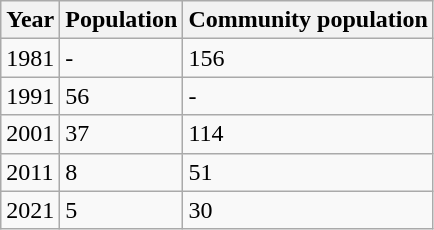<table class=wikitable>
<tr>
<th>Year</th>
<th>Population</th>
<th>Community population</th>
</tr>
<tr>
<td>1981</td>
<td>-</td>
<td>156</td>
</tr>
<tr>
<td>1991</td>
<td>56</td>
<td>-</td>
</tr>
<tr>
<td>2001</td>
<td>37</td>
<td>114</td>
</tr>
<tr>
<td>2011</td>
<td>8</td>
<td>51</td>
</tr>
<tr>
<td>2021</td>
<td>5</td>
<td>30</td>
</tr>
</table>
